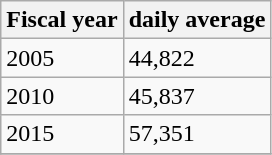<table class="wikitable">
<tr>
<th>Fiscal year</th>
<th>daily average</th>
</tr>
<tr>
<td>2005</td>
<td>44,822</td>
</tr>
<tr>
<td>2010</td>
<td>45,837</td>
</tr>
<tr>
<td>2015</td>
<td>57,351</td>
</tr>
<tr>
</tr>
</table>
